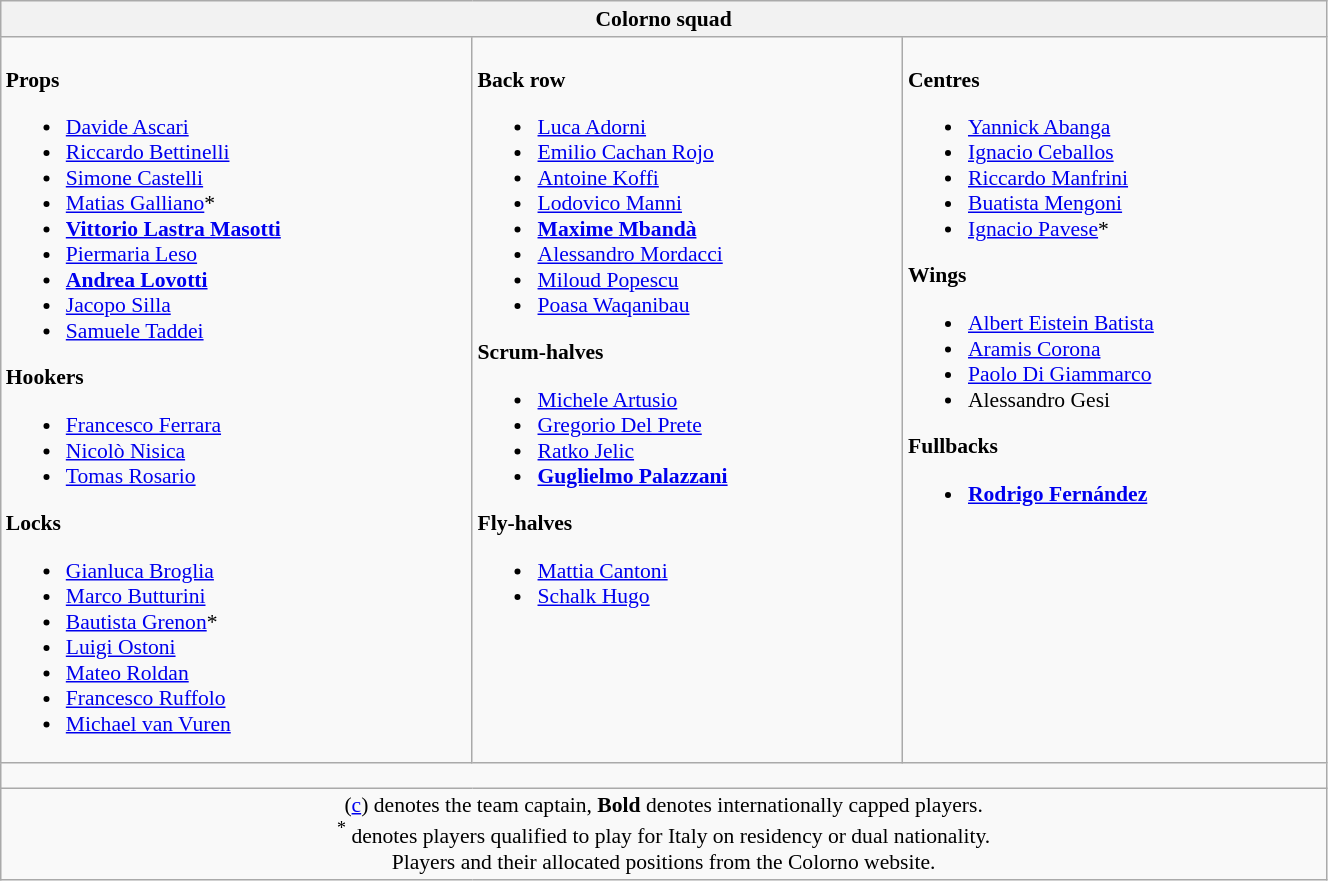<table class="wikitable" style="text-align:left; font-size:90%; width:70%">
<tr>
<th colspan="100%">Colorno squad  </th>
</tr>
<tr valign="top">
<td><br><strong>Props</strong><ul><li> <a href='#'>Davide Ascari</a></li><li> <a href='#'>Riccardo Bettinelli</a></li><li> <a href='#'>Simone Castelli</a></li><li> <a href='#'>Matias Galliano</a>*</li><li> <strong><a href='#'>Vittorio Lastra Masotti</a></strong></li><li> <a href='#'>Piermaria Leso</a></li><li> <strong><a href='#'>Andrea Lovotti</a></strong></li><li> <a href='#'>Jacopo Silla</a></li><li> <a href='#'>Samuele Taddei</a> </li></ul><strong>Hookers</strong><ul><li> <a href='#'>Francesco Ferrara</a></li><li> <a href='#'>Nicolò Nisica</a></li><li> <a href='#'>Tomas Rosario</a></li></ul><strong>Locks</strong><ul><li> <a href='#'>Gianluca Broglia</a></li><li> <a href='#'>Marco Butturini</a></li><li> <a href='#'>Bautista Grenon</a>*</li><li> <a href='#'>Luigi Ostoni</a></li><li> <a href='#'>Mateo Roldan</a></li><li> <a href='#'>Francesco Ruffolo</a></li><li> <a href='#'>Michael van Vuren</a></li></ul></td>
<td><br><strong>Back row</strong><ul><li> <a href='#'>Luca Adorni</a></li><li> <a href='#'>Emilio Cachan Rojo</a></li><li> <a href='#'>Antoine Koffi</a></li><li> <a href='#'>Lodovico Manni</a></li><li> <strong><a href='#'>Maxime Mbandà</a></strong></li><li> <a href='#'>Alessandro Mordacci</a></li><li> <a href='#'>Miloud Popescu</a></li><li> <a href='#'>Poasa Waqanibau</a></li></ul><strong>Scrum-halves</strong><ul><li> <a href='#'>Michele Artusio</a></li><li> <a href='#'>Gregorio Del Prete</a></li><li> <a href='#'>Ratko Jelic</a> </li><li> <strong><a href='#'>Guglielmo Palazzani</a></strong></li></ul><strong>Fly-halves</strong><ul><li> <a href='#'>Mattia Cantoni</a></li><li> <a href='#'>Schalk Hugo</a></li></ul></td>
<td><br><strong>Centres</strong><ul><li> <a href='#'>Yannick Abanga</a></li><li> <a href='#'>Ignacio Ceballos</a></li><li> <a href='#'>Riccardo Manfrini</a></li><li> <a href='#'>Buatista Mengoni</a></li><li> <a href='#'>Ignacio Pavese</a>*</li></ul><strong>Wings</strong><ul><li> <a href='#'>Albert Eistein Batista</a></li><li> <a href='#'>Aramis Corona</a></li><li> <a href='#'>Paolo Di Giammarco</a></li><li> Alessandro Gesi </li></ul><strong>Fullbacks</strong><ul><li> <strong><a href='#'>Rodrigo Fernández</a></strong></li></ul></td>
</tr>
<tr>
<td colspan="100%" style="height: 10px;"></td>
</tr>
<tr>
<td colspan="100%" style="text-align:center;">(<a href='#'>c</a>) denotes the team captain, <strong>Bold</strong> denotes internationally capped players. <br> <sup>*</sup> denotes players qualified to play for Italy on residency or dual nationality. <br> Players and their allocated positions from the Colorno website.</td>
</tr>
</table>
